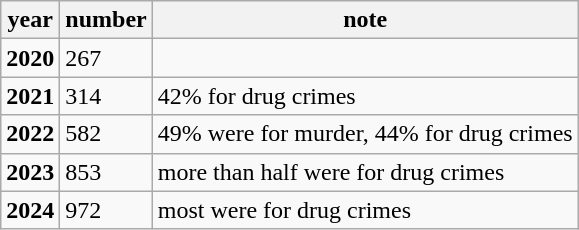<table class="wikitable sortable mw-collapsible mw-collapsed">
<tr>
<th>year</th>
<th>number</th>
<th>note</th>
</tr>
<tr>
<td><strong>2020</strong></td>
<td>267</td>
<td></td>
</tr>
<tr>
<td><strong>2021</strong></td>
<td>314</td>
<td>42% for drug crimes</td>
</tr>
<tr>
<td><strong>2022</strong></td>
<td>582</td>
<td>49% were for murder, 44% for drug crimes</td>
</tr>
<tr>
<td><strong>2023</strong></td>
<td>853</td>
<td>more than half were for drug crimes</td>
</tr>
<tr>
<td><strong>2024</strong></td>
<td>972</td>
<td>most were for drug crimes</td>
</tr>
</table>
